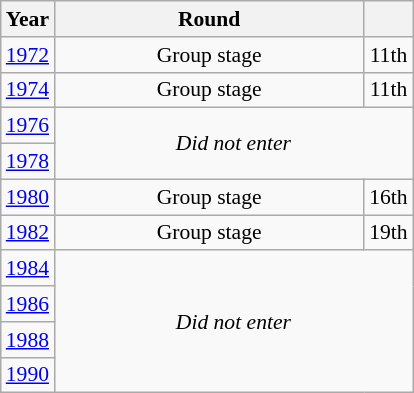<table class="wikitable" style="text-align: center; font-size:90%">
<tr>
<th>Year</th>
<th style="width:200px">Round</th>
<th></th>
</tr>
<tr>
<td><a href='#'>1972</a></td>
<td>Group stage</td>
<td>11th</td>
</tr>
<tr>
<td><a href='#'>1974</a></td>
<td>Group stage</td>
<td>11th</td>
</tr>
<tr>
<td><a href='#'>1976</a></td>
<td colspan="2" rowspan="2"><em>Did not enter</em></td>
</tr>
<tr>
<td><a href='#'>1978</a></td>
</tr>
<tr>
<td><a href='#'>1980</a></td>
<td>Group stage</td>
<td>16th</td>
</tr>
<tr>
<td><a href='#'>1982</a></td>
<td>Group stage</td>
<td>19th</td>
</tr>
<tr>
<td><a href='#'>1984</a></td>
<td colspan="2" rowspan="4"><em>Did not enter</em></td>
</tr>
<tr>
<td><a href='#'>1986</a></td>
</tr>
<tr>
<td><a href='#'>1988</a></td>
</tr>
<tr>
<td><a href='#'>1990</a></td>
</tr>
</table>
